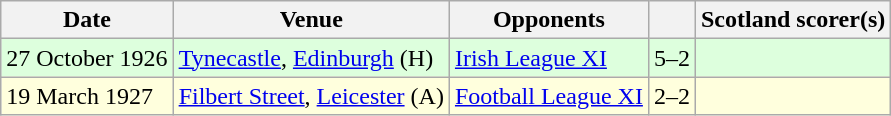<table class="wikitable">
<tr>
<th>Date</th>
<th>Venue</th>
<th>Opponents</th>
<th></th>
<th>Scotland scorer(s)</th>
</tr>
<tr bgcolor=#ddffdd>
<td>27 October 1926</td>
<td><a href='#'>Tynecastle</a>, <a href='#'>Edinburgh</a> (H)</td>
<td> <a href='#'>Irish League XI</a></td>
<td align=center>5–2</td>
<td></td>
</tr>
<tr bgcolor=#ffffdd>
<td>19 March 1927</td>
<td><a href='#'>Filbert Street</a>, <a href='#'>Leicester</a> (A)</td>
<td> <a href='#'>Football League XI</a></td>
<td align=center>2–2</td>
<td></td>
</tr>
</table>
